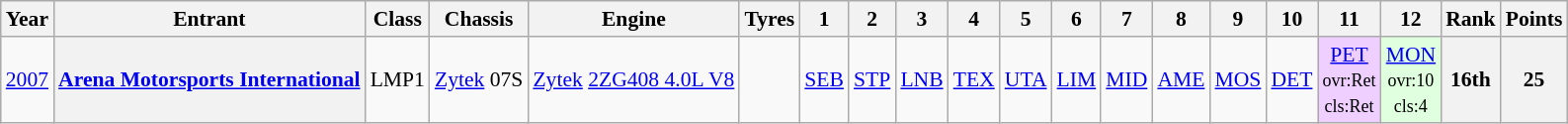<table class="wikitable" style="text-align:center; font-size:90%">
<tr>
<th>Year</th>
<th>Entrant</th>
<th>Class</th>
<th>Chassis</th>
<th>Engine</th>
<th>Tyres</th>
<th>1</th>
<th>2</th>
<th>3</th>
<th>4</th>
<th>5</th>
<th>6</th>
<th>7</th>
<th>8</th>
<th>9</th>
<th>10</th>
<th>11</th>
<th>12</th>
<th>Rank</th>
<th>Points</th>
</tr>
<tr>
<td><a href='#'>2007</a></td>
<th><a href='#'>Arena Motorsports International</a></th>
<td>LMP1</td>
<td><a href='#'>Zytek</a> 07S</td>
<td><a href='#'>Zytek</a> <a href='#'>2ZG408 4.0L V8</a></td>
<td></td>
<td><a href='#'>SEB</a></td>
<td><a href='#'>STP</a></td>
<td><a href='#'>LNB</a></td>
<td><a href='#'>TEX</a></td>
<td><a href='#'>UTA</a></td>
<td><a href='#'>LIM</a></td>
<td><a href='#'>MID</a></td>
<td><a href='#'>AME</a></td>
<td><a href='#'>MOS</a></td>
<td><a href='#'>DET</a></td>
<td style="background:#EFCFFF;"><a href='#'>PET</a><br><small>ovr:Ret<br>cls:Ret</small></td>
<td style="background:#DFFFDF;"><a href='#'>MON</a><br><small>ovr:10<br>cls:4</small></td>
<th>16th</th>
<th>25</th>
</tr>
</table>
